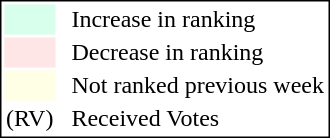<table style="border:1px solid black;">
<tr>
<td style="background:#D8FFEB; width:20px;"></td>
<td> </td>
<td>Increase in ranking</td>
</tr>
<tr>
<td style="background:#FFE6E6; width:20px;"></td>
<td> </td>
<td>Decrease in ranking</td>
</tr>
<tr>
<td style="background:#FFFFE6; width:20px;"></td>
<td> </td>
<td>Not ranked previous week</td>
</tr>
<tr>
<td>(RV)</td>
<td> </td>
<td>Received Votes</td>
</tr>
</table>
